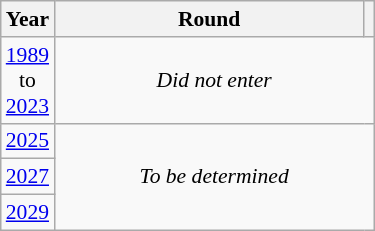<table class="wikitable" style="text-align: center; font-size:90%">
<tr>
<th>Year</th>
<th style="width:200px">Round</th>
<th></th>
</tr>
<tr>
<td><a href='#'>1989</a><br>to<br><a href='#'>2023</a></td>
<td colspan="2"><em>Did not enter</em></td>
</tr>
<tr>
<td><a href='#'>2025</a></td>
<td colspan="2" rowspan="3"><em>To be determined</em></td>
</tr>
<tr>
<td><a href='#'>2027</a></td>
</tr>
<tr>
<td><a href='#'>2029</a></td>
</tr>
</table>
